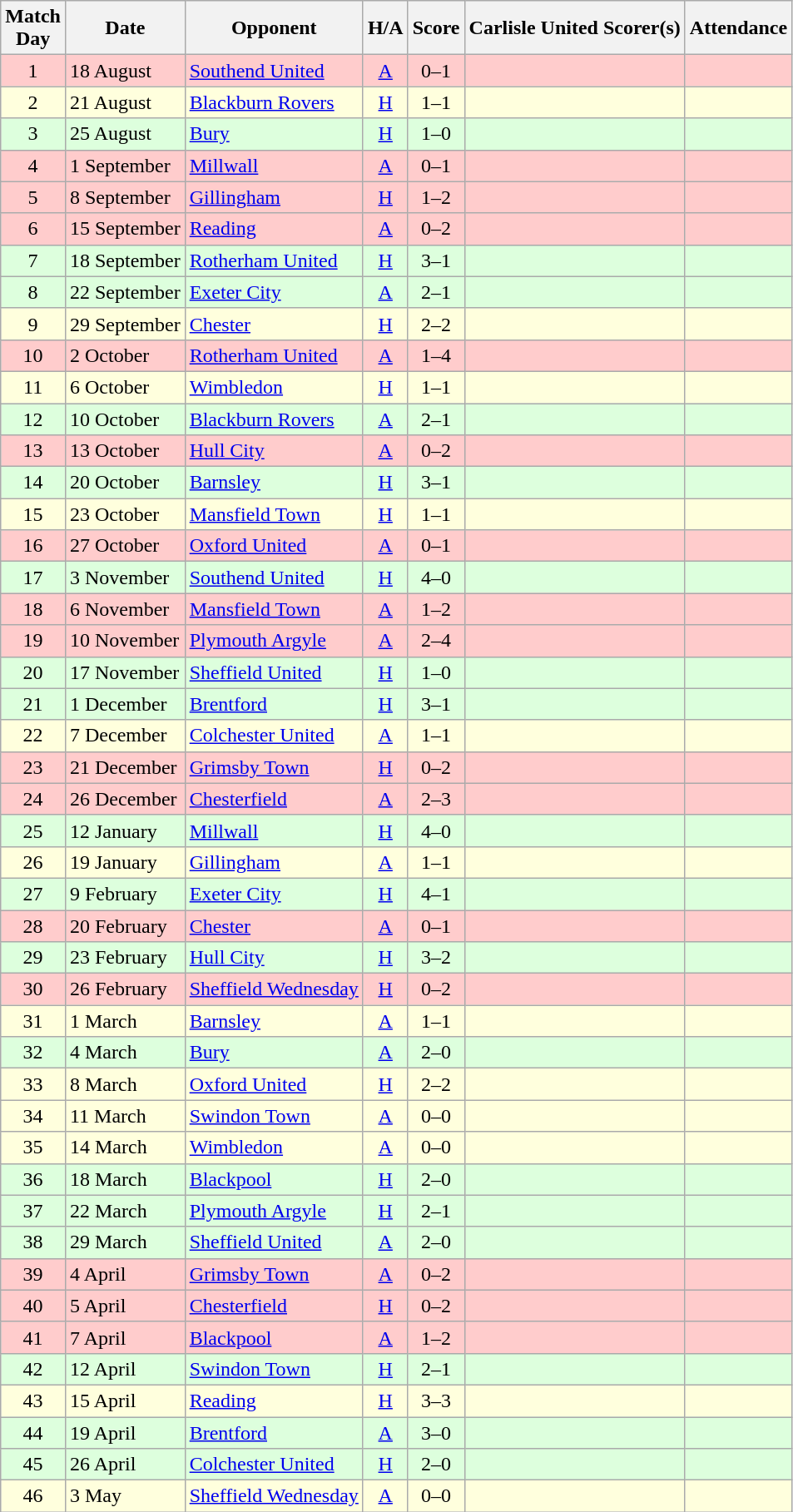<table class="wikitable" style="text-align:center">
<tr>
<th>Match<br> Day</th>
<th>Date</th>
<th>Opponent</th>
<th>H/A</th>
<th>Score</th>
<th>Carlisle United Scorer(s)</th>
<th>Attendance</th>
</tr>
<tr bgcolor=#FFCCCC>
<td>1</td>
<td align=left>18 August</td>
<td align=left><a href='#'>Southend United</a></td>
<td><a href='#'>A</a></td>
<td>0–1</td>
<td align=left></td>
<td></td>
</tr>
<tr bgcolor=#ffffdd>
<td>2</td>
<td align=left>21 August</td>
<td align=left><a href='#'>Blackburn Rovers</a></td>
<td><a href='#'>H</a></td>
<td>1–1</td>
<td align=left></td>
<td></td>
</tr>
<tr bgcolor=#ddffdd>
<td>3</td>
<td align=left>25 August</td>
<td align=left><a href='#'>Bury</a></td>
<td><a href='#'>H</a></td>
<td>1–0</td>
<td align=left></td>
<td></td>
</tr>
<tr bgcolor=#FFCCCC>
<td>4</td>
<td align=left>1 September</td>
<td align=left><a href='#'>Millwall</a></td>
<td><a href='#'>A</a></td>
<td>0–1</td>
<td align=left></td>
<td></td>
</tr>
<tr bgcolor=#FFCCCC>
<td>5</td>
<td align=left>8 September</td>
<td align=left><a href='#'>Gillingham</a></td>
<td><a href='#'>H</a></td>
<td>1–2</td>
<td align=left></td>
<td></td>
</tr>
<tr bgcolor=#FFCCCC>
<td>6</td>
<td align=left>15 September</td>
<td align=left><a href='#'>Reading</a></td>
<td><a href='#'>A</a></td>
<td>0–2</td>
<td align=left></td>
<td></td>
</tr>
<tr bgcolor=#ddffdd>
<td>7</td>
<td align=left>18 September</td>
<td align=left><a href='#'>Rotherham United</a></td>
<td><a href='#'>H</a></td>
<td>3–1</td>
<td align=left></td>
<td></td>
</tr>
<tr bgcolor=#ddffdd>
<td>8</td>
<td align=left>22 September</td>
<td align=left><a href='#'>Exeter City</a></td>
<td><a href='#'>A</a></td>
<td>2–1</td>
<td align=left></td>
<td></td>
</tr>
<tr bgcolor=#ffffdd>
<td>9</td>
<td align=left>29 September</td>
<td align=left><a href='#'>Chester</a></td>
<td><a href='#'>H</a></td>
<td>2–2</td>
<td align=left></td>
<td></td>
</tr>
<tr bgcolor=#FFCCCC>
<td>10</td>
<td align=left>2 October</td>
<td align=left><a href='#'>Rotherham United</a></td>
<td><a href='#'>A</a></td>
<td>1–4</td>
<td align=left></td>
<td></td>
</tr>
<tr bgcolor=#ffffdd>
<td>11</td>
<td align=left>6 October</td>
<td align=left><a href='#'>Wimbledon</a></td>
<td><a href='#'>H</a></td>
<td>1–1</td>
<td align=left></td>
<td></td>
</tr>
<tr bgcolor=#ddffdd>
<td>12</td>
<td align=left>10 October</td>
<td align=left><a href='#'>Blackburn Rovers</a></td>
<td><a href='#'>A</a></td>
<td>2–1</td>
<td align=left></td>
<td></td>
</tr>
<tr bgcolor=#FFCCCC>
<td>13</td>
<td align=left>13 October</td>
<td align=left><a href='#'>Hull City</a></td>
<td><a href='#'>A</a></td>
<td>0–2</td>
<td align=left></td>
<td></td>
</tr>
<tr bgcolor=#ddffdd>
<td>14</td>
<td align=left>20 October</td>
<td align=left><a href='#'>Barnsley</a></td>
<td><a href='#'>H</a></td>
<td>3–1</td>
<td align=left></td>
<td></td>
</tr>
<tr bgcolor=#ffffdd>
<td>15</td>
<td align=left>23 October</td>
<td align=left><a href='#'>Mansfield Town</a></td>
<td><a href='#'>H</a></td>
<td>1–1</td>
<td align=left></td>
<td></td>
</tr>
<tr bgcolor=#FFCCCC>
<td>16</td>
<td align=left>27 October</td>
<td align=left><a href='#'>Oxford United</a></td>
<td><a href='#'>A</a></td>
<td>0–1</td>
<td align=left></td>
<td></td>
</tr>
<tr bgcolor=#ddffdd>
<td>17</td>
<td align=left>3 November</td>
<td align=left><a href='#'>Southend United</a></td>
<td><a href='#'>H</a></td>
<td>4–0</td>
<td align=left></td>
<td></td>
</tr>
<tr bgcolor=#FFCCCC>
<td>18</td>
<td align=left>6 November</td>
<td align=left><a href='#'>Mansfield Town</a></td>
<td><a href='#'>A</a></td>
<td>1–2</td>
<td align=left></td>
<td></td>
</tr>
<tr bgcolor=#FFCCCC>
<td>19</td>
<td align=left>10 November</td>
<td align=left><a href='#'>Plymouth Argyle</a></td>
<td><a href='#'>A</a></td>
<td>2–4</td>
<td align=left></td>
<td></td>
</tr>
<tr bgcolor=#ddffdd>
<td>20</td>
<td align=left>17 November</td>
<td align=left><a href='#'>Sheffield United</a></td>
<td><a href='#'>H</a></td>
<td>1–0</td>
<td align=left></td>
<td></td>
</tr>
<tr bgcolor=#ddffdd>
<td>21</td>
<td align=left>1 December</td>
<td align=left><a href='#'>Brentford</a></td>
<td><a href='#'>H</a></td>
<td>3–1</td>
<td align=left></td>
<td></td>
</tr>
<tr bgcolor=#ffffdd>
<td>22</td>
<td align=left>7 December</td>
<td align=left><a href='#'>Colchester United</a></td>
<td><a href='#'>A</a></td>
<td>1–1</td>
<td align=left></td>
<td></td>
</tr>
<tr bgcolor=#FFCCCC>
<td>23</td>
<td align=left>21 December</td>
<td align=left><a href='#'>Grimsby Town</a></td>
<td><a href='#'>H</a></td>
<td>0–2</td>
<td align=left></td>
<td></td>
</tr>
<tr bgcolor=#FFCCCC>
<td>24</td>
<td align=left>26 December</td>
<td align=left><a href='#'>Chesterfield</a></td>
<td><a href='#'>A</a></td>
<td>2–3</td>
<td align=left></td>
<td></td>
</tr>
<tr bgcolor=#ddffdd>
<td>25</td>
<td align=left>12 January</td>
<td align=left><a href='#'>Millwall</a></td>
<td><a href='#'>H</a></td>
<td>4–0</td>
<td align=left></td>
<td></td>
</tr>
<tr bgcolor=#ffffdd>
<td>26</td>
<td align=left>19 January</td>
<td align=left><a href='#'>Gillingham</a></td>
<td><a href='#'>A</a></td>
<td>1–1</td>
<td align=left></td>
<td></td>
</tr>
<tr bgcolor=#ddffdd>
<td>27</td>
<td align=left>9 February</td>
<td align=left><a href='#'>Exeter City</a></td>
<td><a href='#'>H</a></td>
<td>4–1</td>
<td align=left></td>
<td></td>
</tr>
<tr bgcolor=#FFCCCC>
<td>28</td>
<td align=left>20 February</td>
<td align=left><a href='#'>Chester</a></td>
<td><a href='#'>A</a></td>
<td>0–1</td>
<td align=left></td>
<td></td>
</tr>
<tr bgcolor=#ddffdd>
<td>29</td>
<td align=left>23 February</td>
<td align=left><a href='#'>Hull City</a></td>
<td><a href='#'>H</a></td>
<td>3–2</td>
<td align=left></td>
<td></td>
</tr>
<tr bgcolor=#FFCCCC>
<td>30</td>
<td align=left>26 February</td>
<td align=left><a href='#'>Sheffield Wednesday</a></td>
<td><a href='#'>H</a></td>
<td>0–2</td>
<td align=left></td>
<td></td>
</tr>
<tr bgcolor=#ffffdd>
<td>31</td>
<td align=left>1 March</td>
<td align=left><a href='#'>Barnsley</a></td>
<td><a href='#'>A</a></td>
<td>1–1</td>
<td align=left></td>
<td></td>
</tr>
<tr bgcolor=#ddffdd>
<td>32</td>
<td align=left>4 March</td>
<td align=left><a href='#'>Bury</a></td>
<td><a href='#'>A</a></td>
<td>2–0</td>
<td align=left></td>
<td></td>
</tr>
<tr bgcolor=#ffffdd>
<td>33</td>
<td align=left>8 March</td>
<td align=left><a href='#'>Oxford United</a></td>
<td><a href='#'>H</a></td>
<td>2–2</td>
<td align=left></td>
<td></td>
</tr>
<tr bgcolor=#ffffdd>
<td>34</td>
<td align=left>11 March</td>
<td align=left><a href='#'>Swindon Town</a></td>
<td><a href='#'>A</a></td>
<td>0–0</td>
<td align=left></td>
<td></td>
</tr>
<tr bgcolor=#ffffdd>
<td>35</td>
<td align=left>14 March</td>
<td align=left><a href='#'>Wimbledon</a></td>
<td><a href='#'>A</a></td>
<td>0–0</td>
<td align=left></td>
<td></td>
</tr>
<tr bgcolor=#ddffdd>
<td>36</td>
<td align=left>18 March</td>
<td align=left><a href='#'>Blackpool</a></td>
<td><a href='#'>H</a></td>
<td>2–0</td>
<td align=left></td>
<td></td>
</tr>
<tr bgcolor=#ddffdd>
<td>37</td>
<td align=left>22 March</td>
<td align=left><a href='#'>Plymouth Argyle</a></td>
<td><a href='#'>H</a></td>
<td>2–1</td>
<td align=left></td>
<td></td>
</tr>
<tr bgcolor=#ddffdd>
<td>38</td>
<td align=left>29 March</td>
<td align=left><a href='#'>Sheffield United</a></td>
<td><a href='#'>A</a></td>
<td>2–0</td>
<td align=left></td>
<td></td>
</tr>
<tr bgcolor=#FFCCCC>
<td>39</td>
<td align=left>4 April</td>
<td align=left><a href='#'>Grimsby Town</a></td>
<td><a href='#'>A</a></td>
<td>0–2</td>
<td align=left></td>
<td></td>
</tr>
<tr bgcolor=#FFCCCC>
<td>40</td>
<td align=left>5 April</td>
<td align=left><a href='#'>Chesterfield</a></td>
<td><a href='#'>H</a></td>
<td>0–2</td>
<td align=left></td>
<td></td>
</tr>
<tr bgcolor=#FFCCCC>
<td>41</td>
<td align=left>7 April</td>
<td align=left><a href='#'>Blackpool</a></td>
<td><a href='#'>A</a></td>
<td>1–2</td>
<td align=left></td>
<td></td>
</tr>
<tr bgcolor=#ddffdd>
<td>42</td>
<td align=left>12 April</td>
<td align=left><a href='#'>Swindon Town</a></td>
<td><a href='#'>H</a></td>
<td>2–1</td>
<td align=left></td>
<td></td>
</tr>
<tr bgcolor=#ffffdd>
<td>43</td>
<td align=left>15 April</td>
<td align=left><a href='#'>Reading</a></td>
<td><a href='#'>H</a></td>
<td>3–3</td>
<td align=left></td>
<td></td>
</tr>
<tr bgcolor=#ddffdd>
<td>44</td>
<td align=left>19 April</td>
<td align=left><a href='#'>Brentford</a></td>
<td><a href='#'>A</a></td>
<td>3–0</td>
<td align=left></td>
<td></td>
</tr>
<tr bgcolor=#ddffdd>
<td>45</td>
<td align=left>26 April</td>
<td align=left><a href='#'>Colchester United</a></td>
<td><a href='#'>H</a></td>
<td>2–0</td>
<td align=left></td>
<td></td>
</tr>
<tr bgcolor=#ffffdd>
<td>46</td>
<td align=left>3 May</td>
<td align=left><a href='#'>Sheffield Wednesday</a></td>
<td><a href='#'>A</a></td>
<td>0–0</td>
<td align=left></td>
<td></td>
</tr>
</table>
